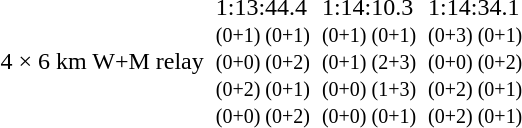<table>
<tr>
<td>4 × 6 km W+M relay</td>
<td></td>
<td>1:13:44.4<br><small>(0+1) (0+1)<br>(0+0) (0+2)<br>(0+2) (0+1)<br>(0+0) (0+2)</small></td>
<td></td>
<td>1:14:10.3<br><small>(0+1) (0+1)<br>(0+1) (2+3)<br>(0+0) (1+3)<br>(0+0) (0+1)</small></td>
<td></td>
<td>1:14:34.1<br><small>(0+3) (0+1)<br>(0+0) (0+2)<br>(0+2) (0+1)<br>(0+2) (0+1)</small></td>
</tr>
</table>
